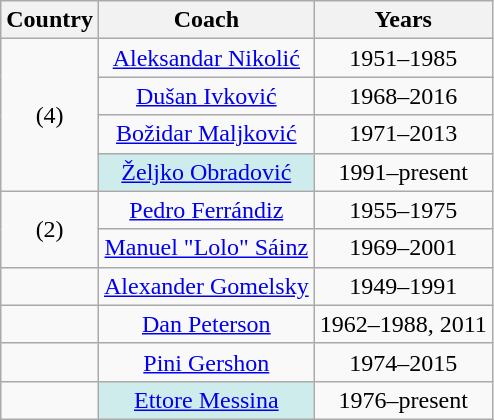<table class="wikitable sortable" style="text-align:center;">
<tr>
<th>Country</th>
<th>Coach</th>
<th>Years</th>
</tr>
<tr>
<td rowspan=4> (4)</td>
<td><a href='#'>Aleksandar Nikolić</a></td>
<td>1951–1985</td>
</tr>
<tr>
<td><a href='#'>Dušan Ivković</a></td>
<td>1968–2016</td>
</tr>
<tr>
<td><a href='#'>Božidar Maljković</a></td>
<td>1971–2013</td>
</tr>
<tr>
<td style="background:#CFECEC;"><a href='#'>Željko Obradović</a></td>
<td>1991–present</td>
</tr>
<tr>
<td rowspan=2> (2)</td>
<td><a href='#'>Pedro Ferrándiz</a></td>
<td>1955–1975</td>
</tr>
<tr>
<td><a href='#'>Manuel "Lolo" Sáinz</a></td>
<td>1969–2001</td>
</tr>
<tr>
<td></td>
<td><a href='#'>Alexander Gomelsky</a></td>
<td>1949–1991</td>
</tr>
<tr>
<td></td>
<td><a href='#'>Dan Peterson</a></td>
<td>1962–1988, 2011</td>
</tr>
<tr>
<td></td>
<td><a href='#'>Pini Gershon</a></td>
<td>1974–2015</td>
</tr>
<tr>
<td></td>
<td style="background:#CFECEC;"><a href='#'>Ettore Messina</a></td>
<td>1976–present</td>
</tr>
</table>
